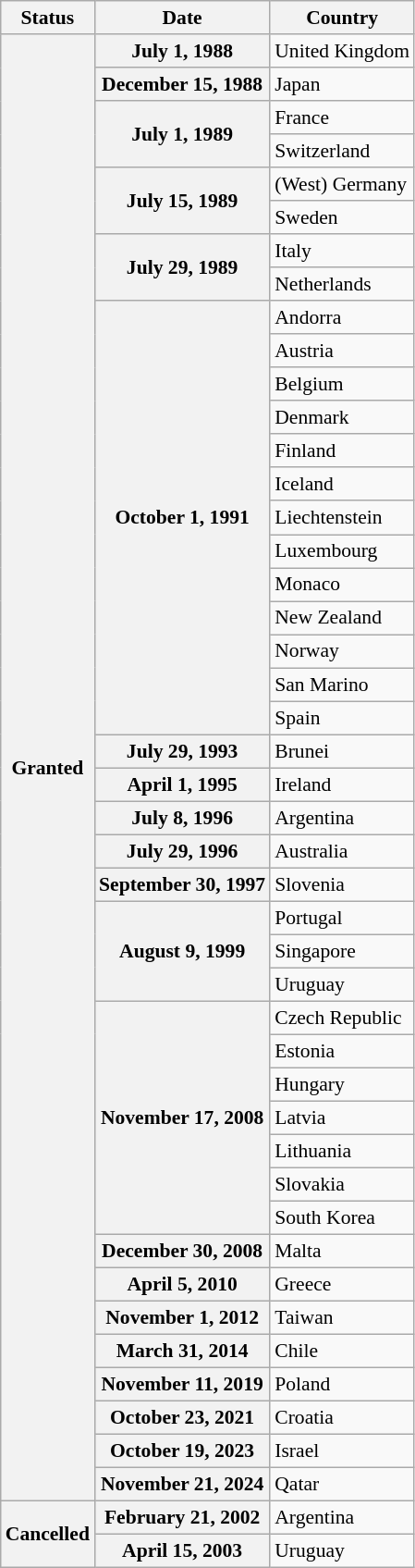<table class="wikitable collapsible floatright" style="font-size:90%; line-height:1.2;">
<tr>
<th scope="col">Status</th>
<th scope="col">Date</th>
<th scope="col">Country</th>
</tr>
<tr>
<th scope="row" rowspan=44>Granted</th>
<th scope="row">July 1, 1988</th>
<td>United Kingdom</td>
</tr>
<tr>
<th scope="row">December 15, 1988</th>
<td>Japan</td>
</tr>
<tr>
<th scope="row" rowspan="2">July 1, 1989</th>
<td>France</td>
</tr>
<tr>
<td>Switzerland</td>
</tr>
<tr>
<th scope="row" rowspan="2">July 15, 1989</th>
<td>(West) Germany</td>
</tr>
<tr>
<td>Sweden</td>
</tr>
<tr>
<th scope="row" rowspan="2">July 29, 1989</th>
<td>Italy</td>
</tr>
<tr>
<td>Netherlands</td>
</tr>
<tr>
<th scope="row" rowspan=13>October 1, 1991</th>
<td>Andorra</td>
</tr>
<tr>
<td>Austria</td>
</tr>
<tr>
<td>Belgium</td>
</tr>
<tr>
<td>Denmark</td>
</tr>
<tr>
<td>Finland</td>
</tr>
<tr>
<td>Iceland</td>
</tr>
<tr>
<td>Liechtenstein</td>
</tr>
<tr>
<td>Luxembourg</td>
</tr>
<tr>
<td>Monaco</td>
</tr>
<tr>
<td>New Zealand</td>
</tr>
<tr>
<td>Norway</td>
</tr>
<tr>
<td>San Marino</td>
</tr>
<tr>
<td>Spain</td>
</tr>
<tr>
<th scope="row">July 29, 1993</th>
<td>Brunei</td>
</tr>
<tr>
<th scope="row">April 1, 1995</th>
<td>Ireland</td>
</tr>
<tr>
<th scope="row">July 8, 1996</th>
<td>Argentina</td>
</tr>
<tr>
<th scope="row">July 29, 1996</th>
<td>Australia</td>
</tr>
<tr>
<th scope="row">September 30, 1997</th>
<td>Slovenia</td>
</tr>
<tr>
<th scope="row" rowspan=3>August 9, 1999</th>
<td>Portugal</td>
</tr>
<tr>
<td>Singapore</td>
</tr>
<tr>
<td>Uruguay</td>
</tr>
<tr>
<th scope="row" rowspan=7>November 17, 2008</th>
<td>Czech Republic</td>
</tr>
<tr>
<td>Estonia</td>
</tr>
<tr>
<td>Hungary</td>
</tr>
<tr>
<td>Latvia</td>
</tr>
<tr>
<td>Lithuania</td>
</tr>
<tr>
<td>Slovakia</td>
</tr>
<tr>
<td>South Korea</td>
</tr>
<tr>
<th scope="row">December 30, 2008</th>
<td>Malta</td>
</tr>
<tr>
<th scope="row">April 5, 2010</th>
<td>Greece</td>
</tr>
<tr>
<th scope="row">November 1, 2012</th>
<td>Taiwan</td>
</tr>
<tr>
<th scope="row">March 31, 2014</th>
<td>Chile</td>
</tr>
<tr>
<th scope="row">November 11, 2019</th>
<td>Poland</td>
</tr>
<tr>
<th scope="row">October 23, 2021</th>
<td>Croatia</td>
</tr>
<tr>
<th scope="row">October 19, 2023</th>
<td>Israel</td>
</tr>
<tr>
<th scope="row">November 21, 2024</th>
<td>Qatar</td>
</tr>
<tr>
<th scope="row" rowspan="2">Cancelled</th>
<th scope="row">February 21, 2002</th>
<td>Argentina</td>
</tr>
<tr>
<th scope="row">April 15, 2003</th>
<td>Uruguay</td>
</tr>
</table>
